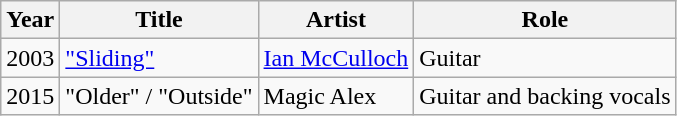<table class="wikitable sortable">
<tr>
<th>Year</th>
<th>Title</th>
<th>Artist</th>
<th>Role</th>
</tr>
<tr>
<td>2003</td>
<td><a href='#'>"Sliding"</a></td>
<td><a href='#'>Ian McCulloch</a></td>
<td>Guitar</td>
</tr>
<tr>
<td>2015</td>
<td>"Older" / "Outside"</td>
<td>Magic Alex</td>
<td>Guitar and backing vocals</td>
</tr>
</table>
